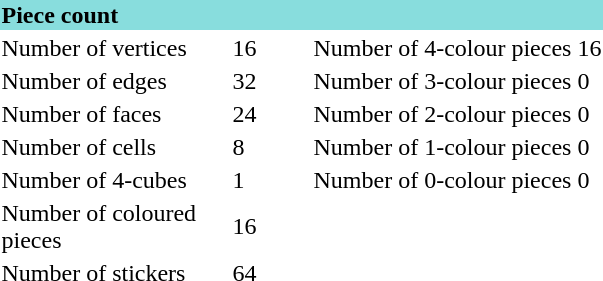<table>
<tr>
<td colspan="4" style="background:#88DDDD;font-weight:bold;">Piece count</td>
</tr>
<tr>
<td>Number of vertices</td>
<td style="width:50px;">16</td>
<td>Number of 4-colour pieces</td>
<td>16</td>
</tr>
<tr>
<td>Number of edges</td>
<td>32</td>
<td>Number of 3-colour pieces</td>
<td>0</td>
</tr>
<tr>
<td>Number of faces</td>
<td>24</td>
<td>Number of 2-colour pieces</td>
<td>0</td>
</tr>
<tr>
<td>Number of cells</td>
<td>8</td>
<td>Number of 1-colour pieces</td>
<td>0</td>
</tr>
<tr>
<td>Number of 4-cubes</td>
<td>1</td>
<td>Number of 0-colour pieces</td>
<td>0</td>
</tr>
<tr>
<td style="width:150px;">Number of coloured pieces</td>
<td>16</td>
</tr>
<tr>
<td>Number of stickers</td>
<td>64</td>
</tr>
</table>
